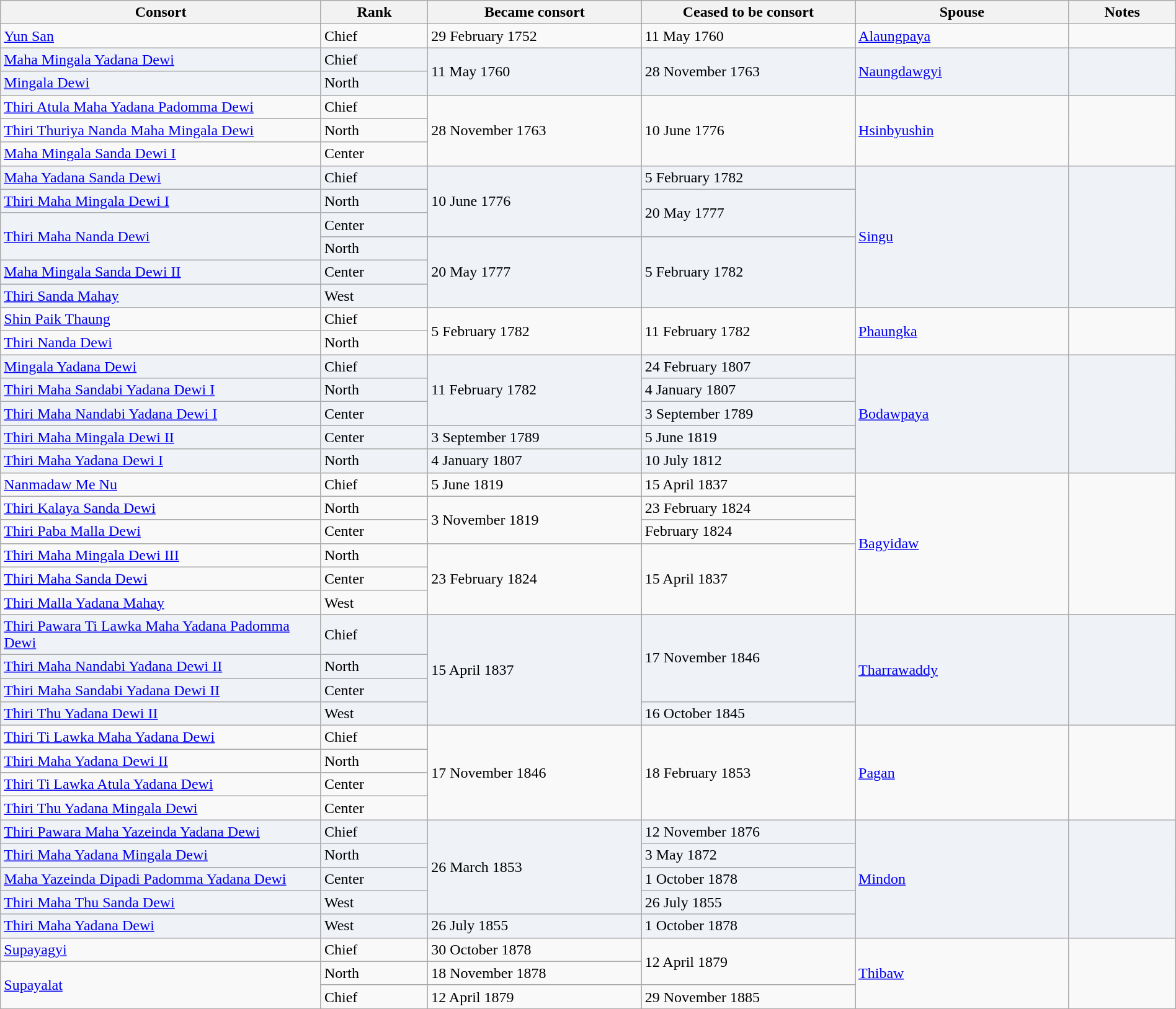<table width=100% class="wikitable">
<tr>
<th width=15%>Consort</th>
<th width=5%>Rank</th>
<th width=10%>Became consort</th>
<th width=10%>Ceased to be consort</th>
<th width=10%>Spouse</th>
<th width=5%>Notes</th>
</tr>
<tr>
<td><a href='#'>Yun San</a></td>
<td>Chief</td>
<td>29 February 1752</td>
<td>11 May 1760</td>
<td><a href='#'>Alaungpaya</a></td>
<td></td>
</tr>
<tr>
<td style="background:#eff2f7"><a href='#'>Maha Mingala Yadana Dewi</a></td>
<td style="background:#eff2f7">Chief</td>
<td style="background:#eff2f7" rowspan="2">11 May 1760</td>
<td style="background:#eff2f7" rowspan="2">28 November 1763</td>
<td style="background:#eff2f7" rowspan="2"><a href='#'>Naungdawgyi</a></td>
<td style="background:#eff2f7" rowspan="2"></td>
</tr>
<tr>
<td style="background:#eff2f7"><a href='#'>Mingala Dewi</a></td>
<td style="background:#eff2f7">North</td>
</tr>
<tr>
<td><a href='#'>Thiri Atula Maha Yadana Padomma Dewi</a></td>
<td>Chief</td>
<td rowspan="3">28 November 1763</td>
<td rowspan="3">10 June 1776</td>
<td rowspan="3"><a href='#'>Hsinbyushin</a></td>
<td rowspan="3"></td>
</tr>
<tr>
<td><a href='#'>Thiri Thuriya Nanda Maha Mingala Dewi</a></td>
<td>North</td>
</tr>
<tr>
<td><a href='#'>Maha Mingala Sanda Dewi I</a></td>
<td>Center</td>
</tr>
<tr>
<td style="background:#eff2f7"><a href='#'>Maha Yadana Sanda Dewi</a></td>
<td style="background:#eff2f7">Chief</td>
<td style="background:#eff2f7"  rowspan="3">10 June 1776</td>
<td style="background:#eff2f7">5 February 1782</td>
<td style="background:#eff2f7" rowspan="6"><a href='#'>Singu</a></td>
<td style="background:#eff2f7" rowspan="6"></td>
</tr>
<tr>
<td style="background:#eff2f7"><a href='#'>Thiri Maha Mingala Dewi I</a></td>
<td style="background:#eff2f7">North</td>
<td style="background:#eff2f7"  rowspan="2"> 20 May 1777</td>
</tr>
<tr>
<td style="background:#eff2f7" rowspan="2"><a href='#'>Thiri Maha Nanda Dewi</a></td>
<td style="background:#eff2f7">Center</td>
</tr>
<tr>
<td style="background:#eff2f7">North</td>
<td style="background:#eff2f7" rowspan="3"> 20 May 1777</td>
<td style="background:#eff2f7" rowspan="3">5 February 1782</td>
</tr>
<tr>
<td style="background:#eff2f7"><a href='#'>Maha Mingala Sanda Dewi II</a></td>
<td style="background:#eff2f7">Center</td>
</tr>
<tr>
<td style="background:#eff2f7"><a href='#'>Thiri Sanda Mahay</a></td>
<td style="background:#eff2f7">West</td>
</tr>
<tr>
<td><a href='#'>Shin Paik Thaung</a></td>
<td>Chief</td>
<td rowspan="2">5 February 1782</td>
<td rowspan="2">11 February 1782</td>
<td rowspan="2"><a href='#'>Phaungka</a></td>
<td rowspan="2"></td>
</tr>
<tr>
<td><a href='#'>Thiri Nanda Dewi</a></td>
<td>North</td>
</tr>
<tr>
<td style="background:#eff2f7"><a href='#'>Mingala Yadana Dewi</a></td>
<td style="background:#eff2f7">Chief</td>
<td style="background:#eff2f7" rowspan="3">11 February 1782</td>
<td style="background:#eff2f7">24 February 1807</td>
<td style="background:#eff2f7"  rowspan="5"><a href='#'>Bodawpaya</a></td>
<td style="background:#eff2f7" rowspan="5"></td>
</tr>
<tr>
<td style="background:#eff2f7"><a href='#'>Thiri Maha Sandabi Yadana Dewi I</a></td>
<td style="background:#eff2f7">North</td>
<td style="background:#eff2f7">4 January 1807</td>
</tr>
<tr>
<td style="background:#eff2f7"><a href='#'>Thiri Maha Nandabi Yadana Dewi I</a></td>
<td style="background:#eff2f7">Center</td>
<td style="background:#eff2f7">3 September 1789</td>
</tr>
<tr>
<td style="background:#eff2f7"><a href='#'>Thiri Maha Mingala Dewi II</a></td>
<td style="background:#eff2f7">Center</td>
<td style="background:#eff2f7">3 September 1789</td>
<td style="background:#eff2f7">5 June 1819</td>
</tr>
<tr>
<td style="background:#eff2f7"><a href='#'>Thiri Maha Yadana Dewi I</a></td>
<td style="background:#eff2f7">North</td>
<td style="background:#eff2f7">4 January 1807</td>
<td style="background:#eff2f7">10 July 1812</td>
</tr>
<tr>
<td><a href='#'>Nanmadaw Me Nu</a></td>
<td>Chief</td>
<td>5 June 1819</td>
<td>15 April 1837</td>
<td rowspan="6"><a href='#'>Bagyidaw</a></td>
<td rowspan="6"></td>
</tr>
<tr>
<td><a href='#'>Thiri Kalaya Sanda Dewi</a></td>
<td>North</td>
<td rowspan="2">3 November 1819</td>
<td>23 February 1824</td>
</tr>
<tr>
<td><a href='#'>Thiri Paba Malla Dewi</a></td>
<td>Center</td>
<td>February 1824</td>
</tr>
<tr>
<td><a href='#'>Thiri Maha Mingala Dewi III</a></td>
<td>North</td>
<td rowspan="3">23 February 1824</td>
<td rowspan="3">15 April 1837</td>
</tr>
<tr>
<td><a href='#'>Thiri Maha Sanda Dewi</a></td>
<td>Center</td>
</tr>
<tr>
<td><a href='#'>Thiri Malla Yadana Mahay</a></td>
<td>West</td>
</tr>
<tr>
<td style="background:#eff2f7"><a href='#'>Thiri Pawara Ti Lawka Maha Yadana Padomma Dewi</a></td>
<td style="background:#eff2f7">Chief</td>
<td style="background:#eff2f7" rowspan="4">15 April 1837</td>
<td style="background:#eff2f7" rowspan="3">17 November 1846</td>
<td style="background:#eff2f7"  rowspan="4"><a href='#'>Tharrawaddy</a></td>
<td style="background:#eff2f7"  rowspan="4"></td>
</tr>
<tr>
<td style="background:#eff2f7"><a href='#'>Thiri Maha Nandabi Yadana Dewi II</a></td>
<td style="background:#eff2f7">North</td>
</tr>
<tr>
<td style="background:#eff2f7"><a href='#'>Thiri Maha Sandabi Yadana Dewi II</a></td>
<td style="background:#eff2f7">Center</td>
</tr>
<tr>
<td style="background:#eff2f7"><a href='#'>Thiri Thu Yadana Dewi II</a></td>
<td style="background:#eff2f7">West</td>
<td style="background:#eff2f7"> 16 October 1845</td>
</tr>
<tr>
<td><a href='#'>Thiri Ti Lawka Maha Yadana Dewi</a></td>
<td>Chief</td>
<td rowspan="4">17 November 1846</td>
<td rowspan="4">18 February 1853</td>
<td rowspan="4"><a href='#'>Pagan</a></td>
<td rowspan="4"></td>
</tr>
<tr>
<td><a href='#'>Thiri Maha Yadana Dewi II</a></td>
<td>North</td>
</tr>
<tr>
<td><a href='#'>Thiri Ti Lawka Atula Yadana Dewi</a></td>
<td>Center</td>
</tr>
<tr>
<td><a href='#'>Thiri Thu Yadana Mingala Dewi</a></td>
<td>Center</td>
</tr>
<tr>
<td style="background:#eff2f7"><a href='#'>Thiri Pawara Maha Yazeinda Yadana Dewi</a></td>
<td style="background:#eff2f7">Chief</td>
<td style="background:#eff2f7" rowspan="4">26 March 1853</td>
<td style="background:#eff2f7">12 November 1876</td>
<td style="background:#eff2f7"  rowspan="5"><a href='#'>Mindon</a></td>
<td style="background:#eff2f7"  rowspan="5"></td>
</tr>
<tr>
<td style="background:#eff2f7"><a href='#'>Thiri Maha Yadana Mingala Dewi</a></td>
<td style="background:#eff2f7">North</td>
<td style="background:#eff2f7">3 May 1872</td>
</tr>
<tr>
<td style="background:#eff2f7"><a href='#'>Maha Yazeinda Dipadi Padomma Yadana Dewi</a></td>
<td style="background:#eff2f7">Center</td>
<td style="background:#eff2f7">1 October 1878</td>
</tr>
<tr>
<td style="background:#eff2f7"><a href='#'>Thiri Maha Thu Sanda Dewi</a></td>
<td style="background:#eff2f7">West</td>
<td style="background:#eff2f7">26 July 1855</td>
</tr>
<tr>
<td style="background:#eff2f7"><a href='#'>Thiri Maha Yadana Dewi</a></td>
<td style="background:#eff2f7">West</td>
<td style="background:#eff2f7">26 July 1855</td>
<td style="background:#eff2f7">1 October 1878</td>
</tr>
<tr>
<td><a href='#'>Supayagyi</a></td>
<td>Chief</td>
<td>30 October 1878</td>
<td rowspan="2">12 April 1879</td>
<td rowspan="3"><a href='#'>Thibaw</a></td>
<td rowspan="3"></td>
</tr>
<tr>
<td rowspan="2"><a href='#'>Supayalat</a></td>
<td>North</td>
<td>18 November 1878</td>
</tr>
<tr>
<td>Chief</td>
<td>12 April 1879</td>
<td>29 November 1885</td>
</tr>
</table>
